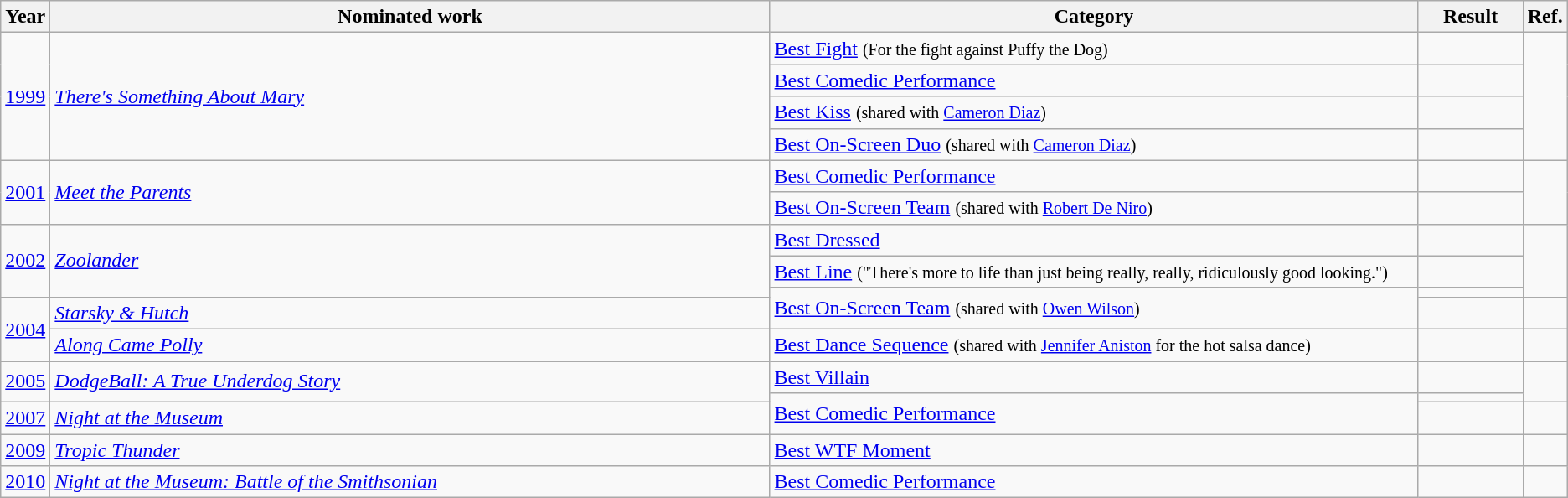<table class=wikitable>
<tr>
<th scope="col" style="width:1em;">Year</th>
<th scope="col" style="width:39em;">Nominated work</th>
<th scope="col" style="width:35em;">Category</th>
<th scope="col" style="width:5em;">Result</th>
<th scope="col" style="width:1em;">Ref.</th>
</tr>
<tr>
<td rowspan="4"><a href='#'>1999</a></td>
<td rowspan="4"><em><a href='#'>There's Something About Mary</a></em></td>
<td><a href='#'>Best Fight</a> <small>(For the fight against Puffy the Dog)</small></td>
<td></td>
<td rowspan="4"></td>
</tr>
<tr>
<td><a href='#'>Best Comedic Performance</a></td>
<td></td>
</tr>
<tr>
<td><a href='#'>Best Kiss</a> <small>(shared with <a href='#'>Cameron Diaz</a>)</small></td>
<td></td>
</tr>
<tr>
<td><a href='#'>Best On-Screen Duo</a> <small>(shared with <a href='#'>Cameron Diaz</a>)</small></td>
<td></td>
</tr>
<tr>
<td rowspan="2"><a href='#'>2001</a></td>
<td rowspan="2"><em><a href='#'>Meet the Parents</a></em></td>
<td><a href='#'>Best Comedic Performance</a></td>
<td></td>
<td rowspan="2"></td>
</tr>
<tr>
<td><a href='#'>Best On-Screen Team</a> <small>(shared with <a href='#'>Robert De Niro</a>)</small></td>
<td></td>
</tr>
<tr>
<td rowspan="3"><a href='#'>2002</a></td>
<td rowspan="3"><em><a href='#'>Zoolander</a></em></td>
<td><a href='#'>Best Dressed</a></td>
<td></td>
<td rowspan="3"></td>
</tr>
<tr>
<td><a href='#'>Best Line</a> <small>("There's more to life than just being really, really, ridiculously good looking.")</small></td>
<td></td>
</tr>
<tr>
<td rowspan="2"><a href='#'>Best On-Screen Team</a> <small>(shared with <a href='#'>Owen Wilson</a>)</small></td>
<td></td>
</tr>
<tr>
<td rowspan="2"><a href='#'>2004</a></td>
<td><em><a href='#'>Starsky & Hutch</a></em></td>
<td></td>
<td></td>
</tr>
<tr>
<td><em><a href='#'>Along Came Polly</a></em></td>
<td><a href='#'>Best Dance Sequence</a> <small>(shared with <a href='#'>Jennifer Aniston</a> for the hot salsa dance)</small></td>
<td></td>
<td></td>
</tr>
<tr>
<td rowspan="2"><a href='#'>2005</a></td>
<td rowspan="2"><em><a href='#'>DodgeBall: A True Underdog Story</a></em></td>
<td><a href='#'>Best Villain</a></td>
<td></td>
<td rowspan="2"></td>
</tr>
<tr>
<td rowspan="2"><a href='#'>Best Comedic Performance</a></td>
<td></td>
</tr>
<tr>
<td><a href='#'>2007</a></td>
<td><em><a href='#'>Night at the Museum</a></em></td>
<td></td>
<td></td>
</tr>
<tr>
<td><a href='#'>2009</a></td>
<td><em><a href='#'>Tropic Thunder</a></em></td>
<td><a href='#'>Best WTF Moment</a></td>
<td></td>
<td></td>
</tr>
<tr>
<td><a href='#'>2010</a></td>
<td><em><a href='#'>Night at the Museum: Battle of the Smithsonian</a></em></td>
<td><a href='#'>Best Comedic Performance</a></td>
<td></td>
<td></td>
</tr>
</table>
